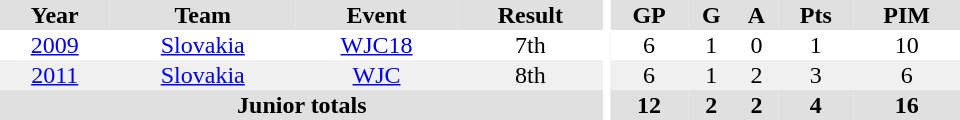<table border="0" cellpadding="1" cellspacing="0" ID="Table3" style="text-align:center; width:40em">
<tr ALIGN="center" bgcolor="#e0e0e0">
<th>Year</th>
<th>Team</th>
<th>Event</th>
<th>Result</th>
<th rowspan="99" bgcolor="#ffffff"></th>
<th>GP</th>
<th>G</th>
<th>A</th>
<th>Pts</th>
<th>PIM</th>
</tr>
<tr>
<td><a href='#'>2009</a></td>
<td><a href='#'>Slovakia</a></td>
<td><a href='#'>WJC18</a></td>
<td>7th</td>
<td>6</td>
<td>1</td>
<td>0</td>
<td>1</td>
<td>10</td>
</tr>
<tr bgcolor="#f0f0f0">
<td><a href='#'>2011</a></td>
<td><a href='#'>Slovakia</a></td>
<td><a href='#'>WJC</a></td>
<td>8th</td>
<td>6</td>
<td>1</td>
<td>2</td>
<td>3</td>
<td>6</td>
</tr>
<tr bgcolor="#e0e0e0">
<th colspan="4">Junior totals</th>
<th>12</th>
<th>2</th>
<th>2</th>
<th>4</th>
<th>16</th>
</tr>
</table>
